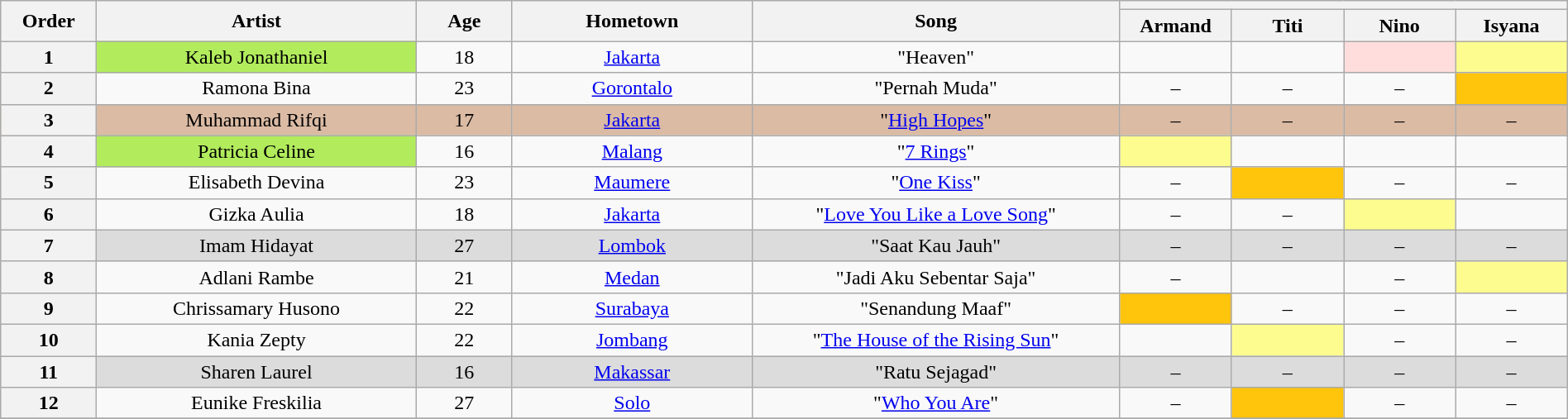<table class="wikitable" style="text-align:center; width:100%;">
<tr>
<th scope="col" rowspan="2" width="06%">Order</th>
<th scope="col" rowspan="2" width="20%">Artist</th>
<th scope="col" rowspan="2" width="06%">Age</th>
<th scope="col" rowspan="2" width="15%">Hometown</th>
<th scope="col" rowspan="2" width="23%">Song</th>
<th scope="col" colspan="4" width="28%"></th>
</tr>
<tr>
<th width="07%">Armand</th>
<th width="07%">Titi</th>
<th width="07%"> Nino</th>
<th width="07%">Isyana</th>
</tr>
<tr>
<th>1</th>
<td style="background:#B2EC5D">Kaleb Jonathaniel</td>
<td>18</td>
<td><a href='#'>Jakarta</a></td>
<td>"Heaven"</td>
<td><strong></strong></td>
<td><strong></strong></td>
<td bgcolor="#ffdddd"><strong></strong></td>
<td style="background:#fdfc8f;"><strong></strong></td>
</tr>
<tr>
<th>2</th>
<td>Ramona Bina</td>
<td>23</td>
<td><a href='#'>Gorontalo</a></td>
<td>"Pernah Muda"</td>
<td>–</td>
<td>–</td>
<td>–</td>
<td style="background:#ffc40c"><strong></strong></td>
</tr>
<tr style="background:#dbbba4;">
<th>3</th>
<td>Muhammad Rifqi</td>
<td>17</td>
<td><a href='#'>Jakarta</a></td>
<td>"<a href='#'>High Hopes</a>"</td>
<td>–</td>
<td>–</td>
<td>–</td>
<td>–</td>
</tr>
<tr>
<th>4</th>
<td style="background:#B2EC5D">Patricia Celine</td>
<td>16</td>
<td><a href='#'>Malang</a></td>
<td>"<a href='#'>7 Rings</a>"</td>
<td style="background:#fdfc8f;"><strong></strong></td>
<td><strong></strong></td>
<td><strong></strong></td>
<td><strong></strong></td>
</tr>
<tr>
<th>5</th>
<td>Elisabeth Devina</td>
<td>23</td>
<td><a href='#'>Maumere</a></td>
<td>"<a href='#'>One Kiss</a>"</td>
<td>–</td>
<td style="background:#ffc40c"><strong></strong></td>
<td>–</td>
<td>–</td>
</tr>
<tr>
<th>6</th>
<td>Gizka Aulia</td>
<td>18</td>
<td><a href='#'>Jakarta</a></td>
<td>"<a href='#'>Love You Like a Love Song</a>"</td>
<td>–</td>
<td>–</td>
<td style="background:#fdfc8f;"><strong></strong></td>
<td><strong></strong></td>
</tr>
<tr style="background:#DCDCDC;">
<th>7</th>
<td>Imam Hidayat</td>
<td>27</td>
<td><a href='#'>Lombok</a></td>
<td>"Saat Kau Jauh"</td>
<td>–</td>
<td>–</td>
<td>–</td>
<td>–</td>
</tr>
<tr>
<th>8</th>
<td>Adlani Rambe</td>
<td>21</td>
<td><a href='#'>Medan</a></td>
<td>"Jadi Aku Sebentar Saja"</td>
<td>–</td>
<td><strong></strong></td>
<td>–</td>
<td style="background:#fdfc8f;"><strong></strong></td>
</tr>
<tr>
<th>9</th>
<td>Chrissamary Husono</td>
<td>22</td>
<td><a href='#'>Surabaya</a></td>
<td>"Senandung Maaf"</td>
<td style="background:#ffc40c"><strong></strong></td>
<td>–</td>
<td>–</td>
<td>–</td>
</tr>
<tr>
<th>10</th>
<td>Kania Zepty</td>
<td>22</td>
<td><a href='#'>Jombang</a></td>
<td>"<a href='#'>The House of the Rising Sun</a>"</td>
<td><strong></strong></td>
<td style="background:#fdfc8f;"><strong></strong></td>
<td>–</td>
<td>–</td>
</tr>
<tr style="background:#DCDCDC;">
<th>11</th>
<td>Sharen Laurel</td>
<td>16</td>
<td><a href='#'>Makassar</a></td>
<td>"Ratu Sejagad"</td>
<td>–</td>
<td>–</td>
<td>–</td>
<td>–</td>
</tr>
<tr>
<th>12</th>
<td>Eunike Freskilia</td>
<td>27</td>
<td><a href='#'>Solo</a></td>
<td>"<a href='#'>Who You Are</a>"</td>
<td>–</td>
<td style="background:#ffc40c"><strong></strong></td>
<td>–</td>
<td>–</td>
</tr>
<tr>
</tr>
</table>
